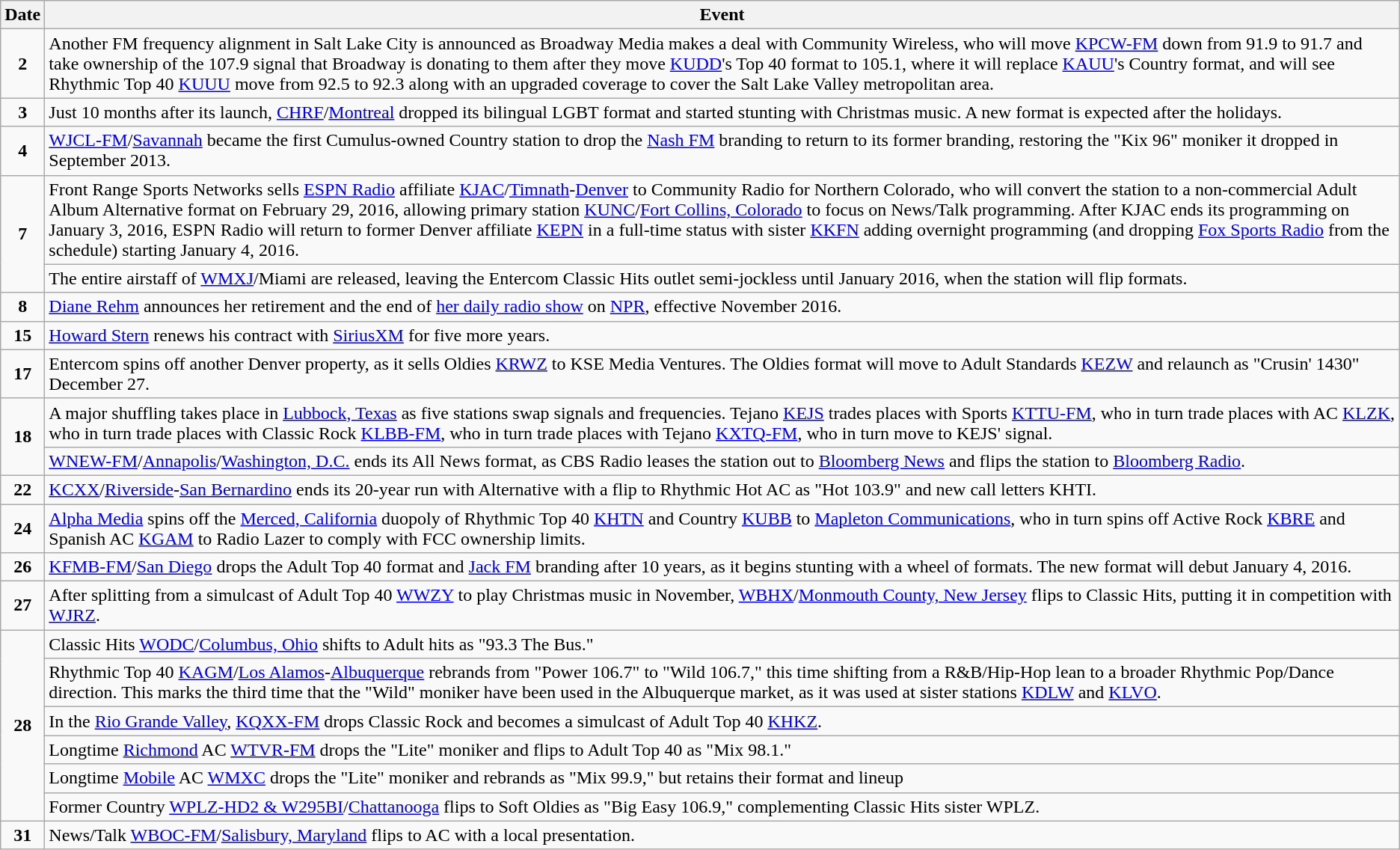<table class="wikitable">
<tr>
<th>Date</th>
<th>Event</th>
</tr>
<tr>
<td style="text-align:center"><strong>2</strong></td>
<td>Another FM frequency alignment in Salt Lake City is announced as Broadway Media makes a deal with Community Wireless, who will move <a href='#'>KPCW-FM</a> down from 91.9 to 91.7 and take ownership of the 107.9 signal that Broadway is donating to them after they move <a href='#'>KUDD</a>'s Top 40 format to 105.1, where it will replace <a href='#'>KAUU</a>'s Country format, and will see Rhythmic Top 40 <a href='#'>KUUU</a> move from 92.5 to 92.3 along with an upgraded coverage to cover the Salt Lake Valley metropolitan area.</td>
</tr>
<tr>
<td style="text-align:center"><strong>3</strong></td>
<td>Just 10 months after its launch, <a href='#'>CHRF</a>/<a href='#'>Montreal</a> dropped its bilingual LGBT format and started stunting with Christmas music. A new format is expected after the holidays.</td>
</tr>
<tr>
<td style="text-align:center"><strong>4</strong></td>
<td><a href='#'>WJCL-FM</a>/<a href='#'>Savannah</a> became the first Cumulus-owned Country station to drop the <a href='#'>Nash FM</a> branding to return to its former branding, restoring the "Kix 96" moniker it dropped in September 2013.</td>
</tr>
<tr>
<td style="text-align:center" rowspan="2"><strong>7</strong></td>
<td>Front Range Sports Networks sells <a href='#'>ESPN Radio</a> affiliate <a href='#'>KJAC</a>/<a href='#'>Timnath</a>-<a href='#'>Denver</a> to Community Radio for Northern Colorado, who will convert the station to a non-commercial Adult Album Alternative format on February 29, 2016, allowing primary station <a href='#'>KUNC</a>/<a href='#'>Fort Collins, Colorado</a> to focus on News/Talk programming. After KJAC ends its programming on January 3, 2016, ESPN Radio will return to former Denver affiliate <a href='#'>KEPN</a> in a full-time status with sister <a href='#'>KKFN</a> adding overnight programming (and dropping <a href='#'>Fox Sports Radio</a> from the schedule) starting January 4, 2016.</td>
</tr>
<tr>
<td>The entire airstaff of <a href='#'>WMXJ</a>/Miami are released, leaving the Entercom Classic Hits outlet semi-jockless until January 2016, when the station will flip formats.</td>
</tr>
<tr>
<td style="text-align:center"><strong>8</strong></td>
<td><a href='#'>Diane Rehm</a> announces her retirement and the end of <a href='#'>her daily radio show</a> on <a href='#'>NPR</a>, effective November 2016.</td>
</tr>
<tr>
<td style="text-align:center"><strong>15</strong></td>
<td><a href='#'>Howard Stern</a> renews his contract with <a href='#'>SiriusXM</a> for five more years.</td>
</tr>
<tr>
<td style="text-align:center"><strong>17</strong></td>
<td>Entercom spins off another Denver property, as it sells Oldies <a href='#'>KRWZ</a> to KSE Media Ventures. The Oldies format will move to Adult Standards <a href='#'>KEZW</a> and relaunch as "Crusin' 1430" December 27.</td>
</tr>
<tr>
<td style="text-align:center" rowspan=2><strong>18</strong></td>
<td>A major shuffling takes place in <a href='#'>Lubbock, Texas</a> as five stations swap signals and frequencies. Tejano <a href='#'>KEJS</a> trades places with Sports <a href='#'>KTTU-FM</a>, who in turn trade places with AC <a href='#'>KLZK</a>, who in turn trade places with Classic Rock <a href='#'>KLBB-FM</a>, who in turn trade places with Tejano <a href='#'>KXTQ-FM</a>, who in turn move to KEJS' signal.</td>
</tr>
<tr>
<td><a href='#'>WNEW-FM</a>/<a href='#'>Annapolis</a>/<a href='#'>Washington, D.C.</a> ends its All News format, as CBS Radio leases the station out to <a href='#'>Bloomberg News</a> and flips the station to <a href='#'>Bloomberg Radio</a>.</td>
</tr>
<tr>
<td style="text-align:center"><strong>22</strong></td>
<td><a href='#'>KCXX</a>/<a href='#'>Riverside</a>-<a href='#'>San Bernardino</a> ends its 20-year run with Alternative with a flip to Rhythmic Hot AC as "Hot 103.9" and new call letters KHTI.</td>
</tr>
<tr>
<td style="text-align:center"><strong>24</strong></td>
<td><a href='#'>Alpha Media</a> spins off the <a href='#'>Merced, California</a> duopoly of Rhythmic Top 40 <a href='#'>KHTN</a> and Country <a href='#'>KUBB</a> to <a href='#'>Mapleton Communications</a>, who in turn spins off Active Rock <a href='#'>KBRE</a> and Spanish AC <a href='#'>KGAM</a> to Radio Lazer to comply with FCC ownership limits.</td>
</tr>
<tr>
<td style="text-align:center"><strong>26</strong></td>
<td><a href='#'>KFMB-FM</a>/<a href='#'>San Diego</a> drops the Adult Top 40 format and <a href='#'>Jack FM</a> branding after 10 years, as it begins stunting with a wheel of formats. The new format will debut January 4, 2016.</td>
</tr>
<tr>
<td style="text-align:center"><strong>27</strong></td>
<td>After splitting from a simulcast of Adult Top 40 <a href='#'>WWZY</a> to play Christmas music in November, <a href='#'>WBHX</a>/<a href='#'>Monmouth County, New Jersey</a> flips to Classic Hits, putting it in competition with <a href='#'>WJRZ</a>.</td>
</tr>
<tr>
<td style="text-align:center" rowspan=6><strong>28</strong></td>
<td>Classic Hits <a href='#'>WODC</a>/<a href='#'>Columbus, Ohio</a> shifts to Adult hits as "93.3 The Bus."</td>
</tr>
<tr>
<td>Rhythmic Top 40 <a href='#'>KAGM</a>/<a href='#'>Los Alamos</a>-<a href='#'>Albuquerque</a> rebrands from "Power 106.7" to "Wild 106.7," this time shifting from a R&B/Hip-Hop lean to a broader Rhythmic Pop/Dance direction. This marks the third time that the "Wild" moniker have been used in the Albuquerque market, as it was used at sister stations <a href='#'>KDLW</a> and <a href='#'>KLVO</a>.</td>
</tr>
<tr>
<td>In the <a href='#'>Rio Grande Valley</a>, <a href='#'>KQXX-FM</a> drops Classic Rock and becomes a simulcast of Adult Top 40 <a href='#'>KHKZ</a>.</td>
</tr>
<tr>
<td>Longtime <a href='#'>Richmond</a> AC <a href='#'>WTVR-FM</a> drops the "Lite" moniker and flips to Adult Top 40 as "Mix 98.1."</td>
</tr>
<tr>
<td>Longtime <a href='#'>Mobile</a> AC <a href='#'>WMXC</a> drops the "Lite" moniker and rebrands as "Mix 99.9," but retains their format and lineup</td>
</tr>
<tr>
<td>Former Country <a href='#'>WPLZ-HD2 & W295BI</a>/<a href='#'>Chattanooga</a> flips to Soft Oldies as "Big Easy 106.9," complementing Classic Hits sister WPLZ.</td>
</tr>
<tr>
<td style="text-align:center"><strong>31</strong></td>
<td>News/Talk <a href='#'>WBOC-FM</a>/<a href='#'>Salisbury, Maryland</a> flips to AC with a local presentation.</td>
</tr>
</table>
